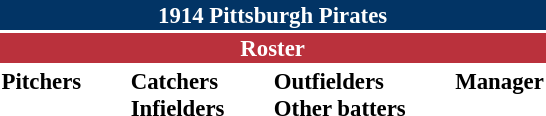<table class="toccolours" style="font-size: 95%;">
<tr>
<th colspan="10" style="background-color: #023465; color: white; text-align: center;">1914 Pittsburgh Pirates</th>
</tr>
<tr>
<td colspan="10" style="background-color: #ba313c; color: white; text-align: center;"><strong>Roster</strong></td>
</tr>
<tr>
<td valign="top"><strong>Pitchers</strong><br>









</td>
<td width="25px"></td>
<td valign="top"><strong>Catchers</strong><br>







<strong>Infielders</strong>









</td>
<td width="25px"></td>
<td valign="top"><strong>Outfielders</strong><br>








<strong>Other batters</strong>


</td>
<td width="25px"></td>
<td valign="top"><strong>Manager</strong><br></td>
</tr>
</table>
